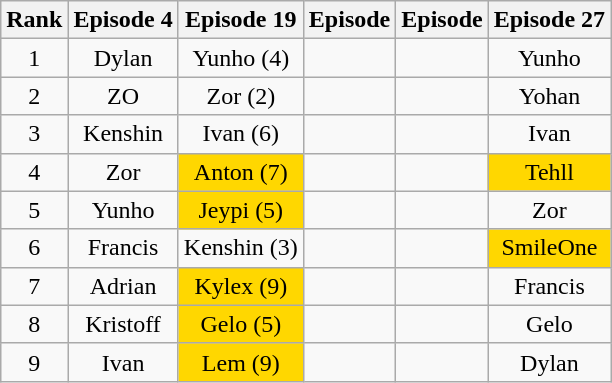<table class="wikitable" style="text-align:center;">
<tr>
<th>Rank</th>
<th>Episode 4</th>
<th>Episode 19</th>
<th>Episode</th>
<th>Episode</th>
<th>Episode 27</th>
</tr>
<tr>
<td>1</td>
<td>Dylan</td>
<td>Yunho (4)</td>
<td></td>
<td></td>
<td>Yunho</td>
</tr>
<tr>
<td>2</td>
<td>ZO</td>
<td>Zor (2)</td>
<td></td>
<td></td>
<td>Yohan</td>
</tr>
<tr>
<td>3</td>
<td>Kenshin</td>
<td>Ivan (6)</td>
<td></td>
<td></td>
<td>Ivan</td>
</tr>
<tr>
<td>4</td>
<td>Zor</td>
<td style="background:gold">Anton (7)</td>
<td></td>
<td></td>
<td style="background:gold">Tehll</td>
</tr>
<tr>
<td>5</td>
<td>Yunho</td>
<td style="background:gold">Jeypi (5)</td>
<td></td>
<td></td>
<td>Zor</td>
</tr>
<tr>
<td>6</td>
<td>Francis</td>
<td>Kenshin (3)</td>
<td></td>
<td></td>
<td style="background:gold">SmileOne</td>
</tr>
<tr>
<td>7</td>
<td>Adrian</td>
<td style="background:gold">Kylex (9)</td>
<td></td>
<td></td>
<td>Francis</td>
</tr>
<tr>
<td>8</td>
<td>Kristoff</td>
<td style="background:gold">Gelo (5)</td>
<td></td>
<td></td>
<td>Gelo</td>
</tr>
<tr>
<td>9</td>
<td>Ivan</td>
<td style="background:gold">Lem (9)</td>
<td></td>
<td></td>
<td>Dylan</td>
</tr>
</table>
